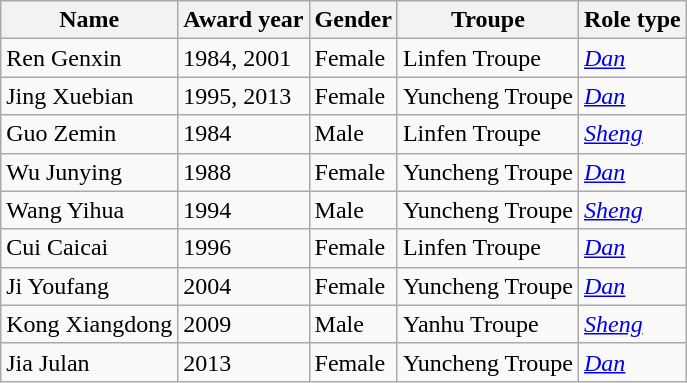<table class="wikitable sortable">
<tr>
<th>Name</th>
<th>Award year</th>
<th>Gender</th>
<th>Troupe</th>
<th>Role type</th>
</tr>
<tr>
<td>Ren Genxin</td>
<td>1984, 2001</td>
<td>Female</td>
<td>Linfen Troupe</td>
<td><em><a href='#'>Dan</a></em></td>
</tr>
<tr>
<td>Jing Xuebian</td>
<td>1995, 2013</td>
<td>Female</td>
<td>Yuncheng Troupe</td>
<td><em><a href='#'>Dan</a></em></td>
</tr>
<tr>
<td>Guo Zemin</td>
<td>1984</td>
<td>Male</td>
<td>Linfen Troupe</td>
<td><em><a href='#'>Sheng</a></em></td>
</tr>
<tr>
<td>Wu Junying</td>
<td>1988</td>
<td>Female</td>
<td>Yuncheng Troupe</td>
<td><em><a href='#'>Dan</a></em></td>
</tr>
<tr>
<td>Wang Yihua</td>
<td>1994</td>
<td>Male</td>
<td>Yuncheng Troupe</td>
<td><em><a href='#'>Sheng</a></em></td>
</tr>
<tr>
<td>Cui Caicai</td>
<td>1996</td>
<td>Female</td>
<td>Linfen Troupe</td>
<td><em><a href='#'>Dan</a></em></td>
</tr>
<tr>
<td>Ji Youfang</td>
<td>2004</td>
<td>Female</td>
<td>Yuncheng Troupe</td>
<td><em><a href='#'>Dan</a></em></td>
</tr>
<tr>
<td>Kong Xiangdong</td>
<td>2009</td>
<td>Male</td>
<td>Yanhu Troupe</td>
<td><em><a href='#'>Sheng</a></em></td>
</tr>
<tr>
<td>Jia Julan</td>
<td>2013</td>
<td>Female</td>
<td>Yuncheng Troupe</td>
<td><em><a href='#'>Dan</a></em></td>
</tr>
</table>
